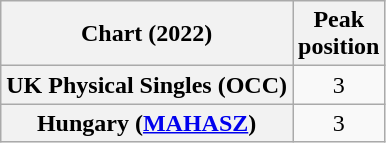<table class="wikitable sortable plainrowheaders" style="text-align:center">
<tr>
<th>Chart (2022)</th>
<th>Peak<br>position</th>
</tr>
<tr>
<th scope="row">UK Physical Singles (OCC)</th>
<td>3</td>
</tr>
<tr>
<th scope="row">Hungary (<a href='#'>MAHASZ</a>)</th>
<td>3</td>
</tr>
</table>
